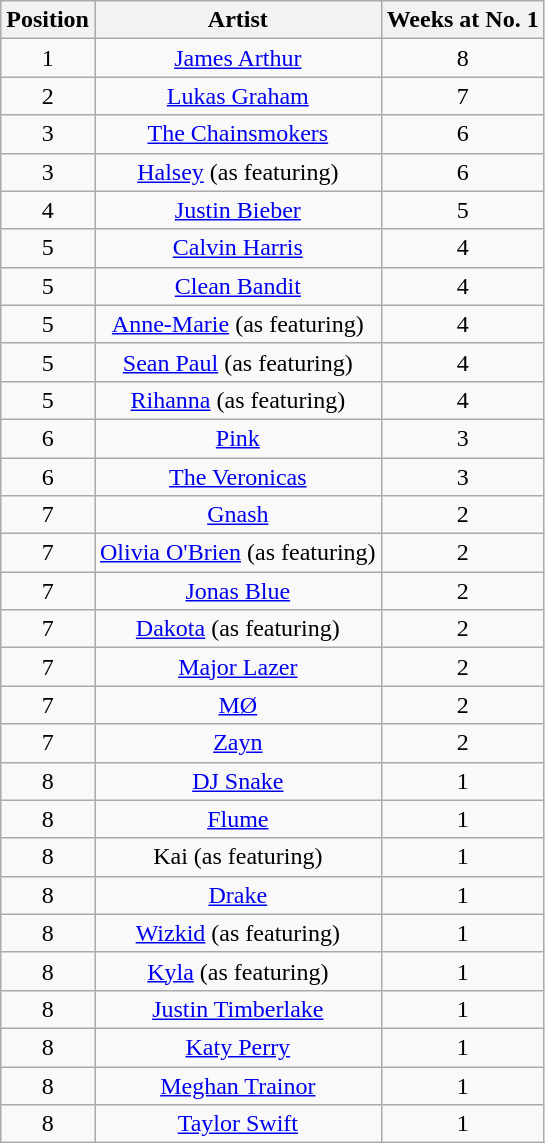<table class="wikitable">
<tr>
<th style="text-align: center;">Position</th>
<th style="text-align: center;">Artist</th>
<th style="text-align: center;">Weeks at No. 1</th>
</tr>
<tr>
<td style="text-align: center;">1</td>
<td style="text-align: center;"><a href='#'>James Arthur</a></td>
<td style="text-align: center;">8</td>
</tr>
<tr>
<td style="text-align: center;">2</td>
<td style="text-align: center;"><a href='#'>Lukas Graham</a></td>
<td style="text-align: center;">7</td>
</tr>
<tr>
<td style="text-align: center;">3</td>
<td style="text-align: center;"><a href='#'>The Chainsmokers</a></td>
<td style="text-align: center;">6</td>
</tr>
<tr>
<td style="text-align: center;">3</td>
<td style="text-align: center;"><a href='#'>Halsey</a> (as featuring)</td>
<td style="text-align: center;">6</td>
</tr>
<tr>
<td style="text-align: center;">4</td>
<td style="text-align: center;"><a href='#'>Justin Bieber</a></td>
<td style="text-align: center;">5</td>
</tr>
<tr>
<td style="text-align: center;">5</td>
<td style="text-align: center;"><a href='#'>Calvin Harris</a></td>
<td style="text-align: center;">4</td>
</tr>
<tr>
<td style="text-align: center;">5</td>
<td style="text-align: center;"><a href='#'>Clean Bandit</a></td>
<td style="text-align: center;">4</td>
</tr>
<tr>
<td style="text-align: center;">5</td>
<td style="text-align: center;"><a href='#'>Anne-Marie</a> (as featuring)</td>
<td style="text-align: center;">4</td>
</tr>
<tr>
<td style="text-align: center;">5</td>
<td style="text-align: center;"><a href='#'>Sean Paul</a> (as featuring)</td>
<td style="text-align: center;">4</td>
</tr>
<tr>
<td style="text-align: center;">5</td>
<td style="text-align: center;"><a href='#'>Rihanna</a> (as featuring)</td>
<td style="text-align: center;">4</td>
</tr>
<tr>
<td style="text-align: center;">6</td>
<td style="text-align: center;"><a href='#'>Pink</a></td>
<td style="text-align: center;">3</td>
</tr>
<tr>
<td style="text-align: center;">6</td>
<td style="text-align: center;"><a href='#'>The Veronicas</a></td>
<td style="text-align: center;">3</td>
</tr>
<tr>
<td style="text-align: center;">7</td>
<td style="text-align: center;"><a href='#'>Gnash</a></td>
<td style="text-align: center;">2</td>
</tr>
<tr>
<td style="text-align: center;">7</td>
<td style="text-align: center;"><a href='#'>Olivia O'Brien</a> (as featuring)</td>
<td style="text-align: center;">2</td>
</tr>
<tr>
<td style="text-align: center;">7</td>
<td style="text-align: center;"><a href='#'>Jonas Blue</a></td>
<td style="text-align: center;">2</td>
</tr>
<tr>
<td style="text-align: center;">7</td>
<td style="text-align: center;"><a href='#'>Dakota</a> (as featuring)</td>
<td style="text-align: center;">2</td>
</tr>
<tr>
<td style="text-align: center;">7</td>
<td style="text-align: center;"><a href='#'>Major Lazer</a></td>
<td style="text-align: center;">2</td>
</tr>
<tr>
<td style="text-align: center;">7</td>
<td style="text-align: center;"><a href='#'>MØ</a></td>
<td style="text-align: center;">2</td>
</tr>
<tr>
<td style="text-align: center;">7</td>
<td style="text-align: center;"><a href='#'>Zayn</a></td>
<td style="text-align: center;">2</td>
</tr>
<tr>
<td style="text-align: center;">8</td>
<td style="text-align: center;"><a href='#'>DJ Snake</a></td>
<td style="text-align: center;">1</td>
</tr>
<tr>
<td style="text-align: center;">8</td>
<td style="text-align: center;"><a href='#'>Flume</a></td>
<td style="text-align: center;">1</td>
</tr>
<tr>
<td style="text-align: center;">8</td>
<td style="text-align: center;">Kai (as featuring)</td>
<td style="text-align: center;">1</td>
</tr>
<tr>
<td style="text-align: center;">8</td>
<td style="text-align: center;"><a href='#'>Drake</a></td>
<td style="text-align: center;">1</td>
</tr>
<tr>
<td style="text-align: center;">8</td>
<td style="text-align: center;"><a href='#'>Wizkid</a> (as featuring)</td>
<td style="text-align: center;">1</td>
</tr>
<tr>
<td style="text-align: center;">8</td>
<td style="text-align: center;"><a href='#'>Kyla</a> (as featuring)</td>
<td style="text-align: center;">1</td>
</tr>
<tr>
<td style="text-align: center;">8</td>
<td style="text-align: center;"><a href='#'>Justin Timberlake</a></td>
<td style="text-align: center;">1</td>
</tr>
<tr>
<td style="text-align: center;">8</td>
<td style="text-align: center;"><a href='#'>Katy Perry</a></td>
<td style="text-align: center;">1</td>
</tr>
<tr>
<td style="text-align: center;">8</td>
<td style="text-align: center;"><a href='#'>Meghan Trainor</a></td>
<td style="text-align: center;">1</td>
</tr>
<tr>
<td style="text-align: center;">8</td>
<td style="text-align: center;"><a href='#'>Taylor Swift</a></td>
<td style="text-align: center;">1</td>
</tr>
</table>
